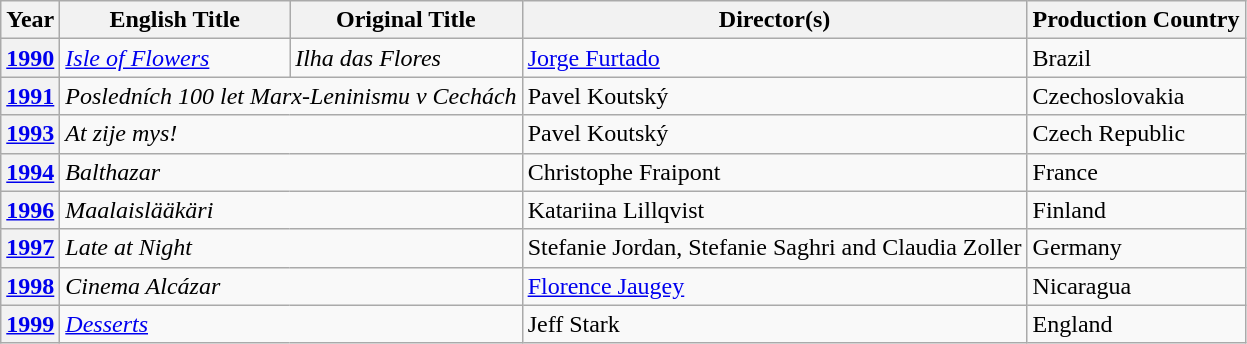<table class="wikitable">
<tr>
<th>Year</th>
<th>English Title</th>
<th>Original Title</th>
<th>Director(s)</th>
<th>Production Country</th>
</tr>
<tr>
<th><a href='#'>1990</a></th>
<td><em><a href='#'>Isle of Flowers</a></em></td>
<td><em>Ilha das Flores</em></td>
<td><a href='#'>Jorge Furtado</a></td>
<td>Brazil</td>
</tr>
<tr>
<th><a href='#'>1991</a></th>
<td colspan="2"><em>Posledních 100 let Marx-Leninismu v Cechách</em></td>
<td>Pavel Koutský</td>
<td>Czechoslovakia</td>
</tr>
<tr>
<th><a href='#'>1993</a></th>
<td colspan="2"><em>At zije mys!</em></td>
<td>Pavel Koutský</td>
<td>Czech Republic</td>
</tr>
<tr>
<th><a href='#'>1994</a></th>
<td colspan="2"><em>Balthazar</em></td>
<td>Christophe Fraipont</td>
<td>France</td>
</tr>
<tr>
<th><a href='#'>1996</a></th>
<td colspan="2"><em>Maalaislääkäri</em></td>
<td>Katariina Lillqvist</td>
<td>Finland</td>
</tr>
<tr>
<th><a href='#'>1997</a></th>
<td colspan="2"><em>Late at Night</em></td>
<td>Stefanie Jordan, Stefanie Saghri and Claudia Zoller</td>
<td>Germany</td>
</tr>
<tr>
<th><a href='#'>1998</a></th>
<td colspan="2"><em>Cinema Alcázar</em></td>
<td><a href='#'>Florence Jaugey</a></td>
<td>Nicaragua</td>
</tr>
<tr>
<th><a href='#'>1999</a></th>
<td colspan="2"><em><a href='#'>Desserts</a></em></td>
<td>Jeff Stark</td>
<td>England</td>
</tr>
</table>
